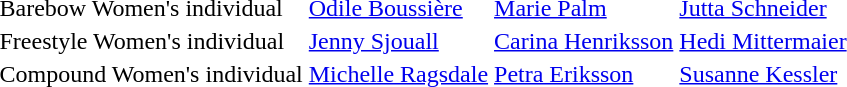<table>
<tr>
<td>Barebow Women's individual<br></td>
<td> <a href='#'>Odile Boussière</a></td>
<td> <a href='#'>Marie Palm</a></td>
<td> <a href='#'>Jutta Schneider</a></td>
</tr>
<tr>
<td>Freestyle Women's individual<br></td>
<td> <a href='#'>Jenny Sjouall</a></td>
<td> <a href='#'>Carina Henriksson</a></td>
<td> <a href='#'>Hedi Mittermaier</a></td>
</tr>
<tr>
<td>Compound Women's individual<br></td>
<td> <a href='#'>Michelle Ragsdale</a></td>
<td> <a href='#'>Petra Eriksson</a></td>
<td> <a href='#'>Susanne Kessler</a></td>
</tr>
</table>
